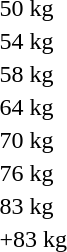<table>
<tr>
<td rowspan=2>50 kg</td>
<td rowspan=2></td>
<td rowspan=2></td>
<td></td>
</tr>
<tr>
<td></td>
</tr>
<tr>
<td rowspan=2>54 kg</td>
<td rowspan=2></td>
<td rowspan=2></td>
<td></td>
</tr>
<tr>
<td></td>
</tr>
<tr>
<td rowspan=2>58 kg</td>
<td rowspan=2></td>
<td rowspan=2></td>
<td></td>
</tr>
<tr>
<td></td>
</tr>
<tr>
<td rowspan=2>64 kg</td>
<td rowspan=2></td>
<td rowspan=2></td>
<td></td>
</tr>
<tr>
<td></td>
</tr>
<tr>
<td rowspan=2>70 kg</td>
<td rowspan=2></td>
<td rowspan=2></td>
<td></td>
</tr>
<tr>
<td></td>
</tr>
<tr>
<td rowspan=2>76 kg</td>
<td rowspan=2></td>
<td rowspan=2></td>
<td></td>
</tr>
<tr>
<td></td>
</tr>
<tr>
<td rowspan=2>83 kg</td>
<td rowspan=2></td>
<td rowspan=2></td>
<td></td>
</tr>
<tr>
<td></td>
</tr>
<tr>
<td rowspan=2>+83 kg</td>
<td rowspan=2></td>
<td rowspan=2></td>
<td></td>
</tr>
<tr>
<td></td>
</tr>
</table>
